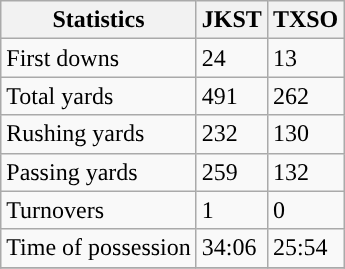<table class="wikitable">
<tr>
<th>Statistics</th>
<th>JKST</th>
<th>TXSO</th>
</tr>
<tr>
<td>First downs</td>
<td>24</td>
<td>13</td>
</tr>
<tr>
<td>Total yards</td>
<td>491</td>
<td>262</td>
</tr>
<tr>
<td>Rushing yards</td>
<td>232</td>
<td>130</td>
</tr>
<tr>
<td>Passing yards</td>
<td>259</td>
<td>132</td>
</tr>
<tr>
<td>Turnovers</td>
<td>1</td>
<td>0</td>
</tr>
<tr>
<td>Time of possession</td>
<td>34:06</td>
<td>25:54</td>
</tr>
<tr>
</tr>
</table>
